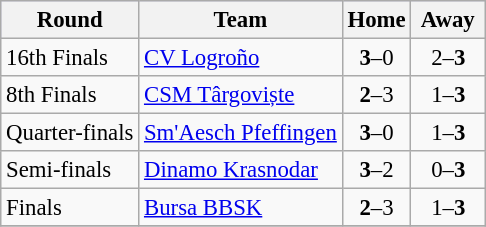<table class="wikitable" style="text-align: left; font-size:95%">
<tr bgcolor="#ccccff">
<th>Round</th>
<th>Team</th>
<th>Home</th>
<th> Away </th>
</tr>
<tr>
<td rowspan=1>16th Finals</td>
<td> <a href='#'>CV Logroño</a></td>
<td align="center"><strong>3</strong>–0</td>
<td align="center">2–<strong>3</strong></td>
</tr>
<tr>
<td rowspan=1>8th Finals</td>
<td> <a href='#'>CSM Târgoviște</a></td>
<td align="center"><strong>2</strong>–3</td>
<td align="center">1–<strong>3</strong></td>
</tr>
<tr>
<td rowspan=1>Quarter-finals</td>
<td> <a href='#'>Sm'Aesch Pfeffingen</a></td>
<td align="center"><strong>3</strong>–0</td>
<td align="center">1–<strong>3</strong></td>
</tr>
<tr>
<td rowspan=1>Semi-finals</td>
<td> <a href='#'>Dinamo Krasnodar</a></td>
<td align="center"><strong>3</strong>–2</td>
<td align="center">0–<strong>3</strong></td>
</tr>
<tr>
<td rowspan=1>Finals</td>
<td> <a href='#'>Bursa BBSK</a></td>
<td align="center"><strong>2</strong>–3</td>
<td align="center">1–<strong>3</strong></td>
</tr>
<tr>
</tr>
</table>
